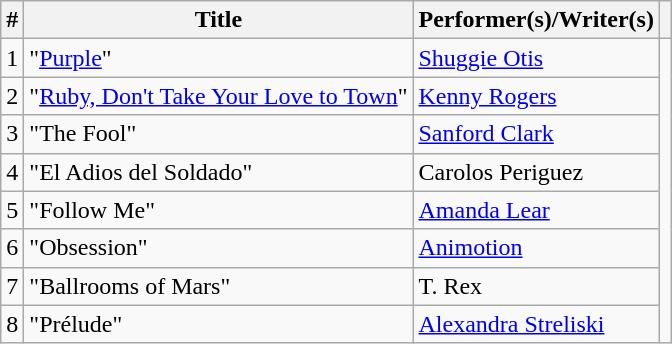<table class="wikitable">
<tr>
<th style="text-align:center;">#</th>
<th style="text-align:center;">Title</th>
<th style="text-align:center;">Performer(s)/Writer(s)</th>
<th scope="col" class="unsortable"></th>
</tr>
<tr>
<td>1</td>
<td>"<a href='#'>Purple</a>"</td>
<td><a href='#'>Shuggie Otis</a></td>
<td rowspan="8" style="text-align:center;"></td>
</tr>
<tr>
<td>2</td>
<td>"<a href='#'>Ruby, Don't Take Your Love to Town</a>"</td>
<td><a href='#'>Kenny Rogers</a></td>
</tr>
<tr>
<td>3</td>
<td>"The Fool"</td>
<td><a href='#'>Sanford Clark</a></td>
</tr>
<tr>
<td>4</td>
<td>"El Adios del Soldado"</td>
<td>Carolos Periguez</td>
</tr>
<tr>
<td>5</td>
<td>"Follow Me"</td>
<td><a href='#'>Amanda Lear</a></td>
</tr>
<tr>
<td>6</td>
<td>"Obsession"</td>
<td><a href='#'>Animotion</a></td>
</tr>
<tr>
<td>7</td>
<td>"Ballrooms of Mars"</td>
<td>T. Rex</td>
</tr>
<tr>
<td>8</td>
<td>"Prélude"</td>
<td><a href='#'>Alexandra Streliski</a></td>
</tr>
</table>
